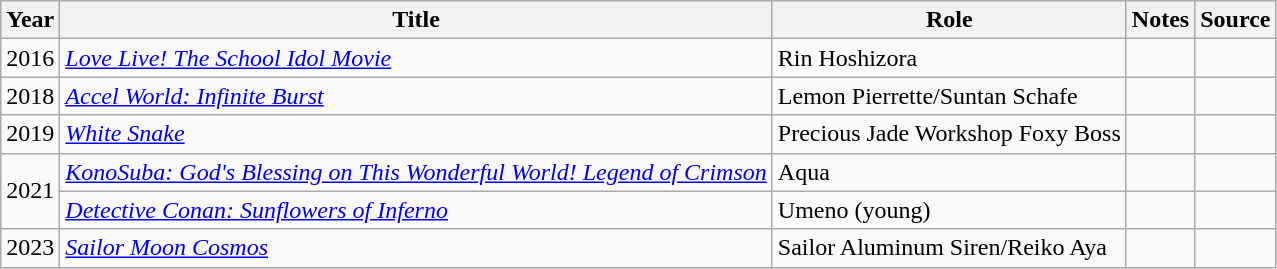<table class="wikitable sortable">
<tr>
<th>Year</th>
<th>Title</th>
<th>Role</th>
<th>Notes</th>
<th>Source</th>
</tr>
<tr>
<td>2016</td>
<td><em><a href='#'>Love Live! The School Idol Movie</a></em></td>
<td>Rin Hoshizora</td>
<td></td>
<td></td>
</tr>
<tr>
<td>2018</td>
<td><em><a href='#'>Accel World: Infinite Burst</a></em></td>
<td>Lemon Pierrette/Suntan Schafe</td>
<td></td>
<td></td>
</tr>
<tr>
<td>2019</td>
<td><a href='#'><em>White Snake</em></a></td>
<td>Precious Jade Workshop Foxy Boss</td>
<td></td>
<td></td>
</tr>
<tr>
<td rowspan="2">2021</td>
<td><em><a href='#'>KonoSuba: God's Blessing on This Wonderful World! Legend of Crimson</a></em></td>
<td>Aqua</td>
<td></td>
<td></td>
</tr>
<tr>
<td><a href='#'><em>Detective Conan: Sunflowers of Inferno</em></a></td>
<td>Umeno (young)</td>
<td></td>
<td></td>
</tr>
<tr>
<td>2023</td>
<td><em><a href='#'>Sailor Moon Cosmos</a></em></td>
<td>Sailor Aluminum Siren/Reiko Aya</td>
<td></td>
<td></td>
</tr>
</table>
